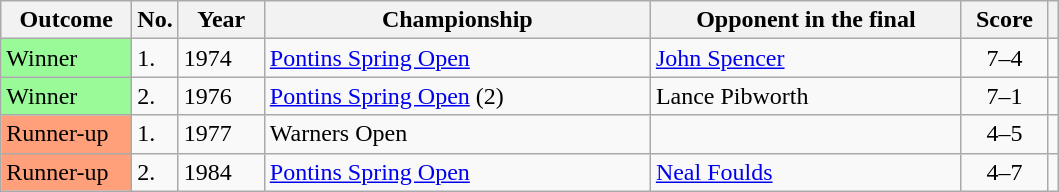<table class="wikitable">
<tr>
<th width="80">Outcome</th>
<th width="20">No.</th>
<th width="50">Year</th>
<th style="width:250px;">Championship</th>
<th style="width:200px;">Opponent in the final</th>
<th width="50">Score</th>
<th></th>
</tr>
<tr>
<td style="background:#98FB98">Winner</td>
<td>1.</td>
<td>1974</td>
<td><a href='#'>Pontins Spring Open</a></td>
<td> <a href='#'>John Spencer</a></td>
<td style="text-align:center;">7–4</td>
<td></td>
</tr>
<tr>
<td style="background:#98FB98">Winner</td>
<td>2.</td>
<td>1976</td>
<td><a href='#'>Pontins Spring Open</a> (2)</td>
<td> Lance Pibworth</td>
<td style="text-align:center;">7–1</td>
<td></td>
</tr>
<tr>
<td style="background:#ffa07a;">Runner-up</td>
<td>1.</td>
<td>1977</td>
<td>Warners Open</td>
<td> </td>
<td style="text-align:center;">4–5</td>
<td></td>
</tr>
<tr>
<td style="background:#ffa07a;">Runner-up</td>
<td>2.</td>
<td>1984</td>
<td><a href='#'>Pontins Spring Open</a></td>
<td> <a href='#'>Neal Foulds</a></td>
<td style="text-align:center;">4–7</td>
<td></td>
</tr>
</table>
